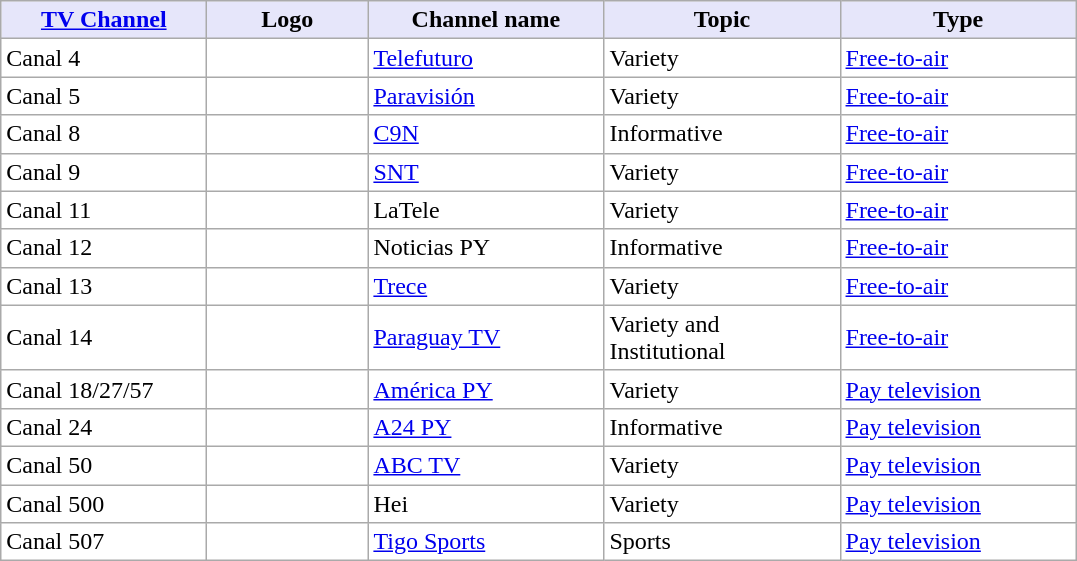<table class="sortable wikitable" border="0" style="background:#ffffff" align="top">
<tr>
<th width="130 px" style="background:Lavender; color:Black"><a href='#'>TV Channel</a></th>
<th width="100 px" style="background:Lavender; color:Black">Logo</th>
<th width="150 px" style="background:Lavender; color:Black">Channel name</th>
<th width="150 px" style="background:Lavender; color:Black">Topic</th>
<th width="150 px" style="background:Lavender; color:Black">Type</th>
</tr>
<tr>
<td>Canal 4</td>
<td></td>
<td><a href='#'>Telefuturo</a></td>
<td>Variety</td>
<td><a href='#'>Free-to-air</a></td>
</tr>
<tr>
<td>Canal 5</td>
<td></td>
<td><a href='#'>Paravisión</a></td>
<td>Variety</td>
<td><a href='#'>Free-to-air</a></td>
</tr>
<tr>
<td>Canal 8</td>
<td></td>
<td><a href='#'>C9N</a></td>
<td>Informative</td>
<td><a href='#'>Free-to-air</a></td>
</tr>
<tr>
<td>Canal 9</td>
<td></td>
<td><a href='#'>SNT</a></td>
<td>Variety</td>
<td><a href='#'>Free-to-air</a></td>
</tr>
<tr>
<td>Canal 11</td>
<td></td>
<td>LaTele</td>
<td>Variety</td>
<td><a href='#'>Free-to-air</a></td>
</tr>
<tr>
<td>Canal 12</td>
<td></td>
<td>Noticias PY</td>
<td>Informative</td>
<td><a href='#'>Free-to-air</a></td>
</tr>
<tr>
<td>Canal 13</td>
<td></td>
<td><a href='#'>Trece</a></td>
<td>Variety</td>
<td><a href='#'>Free-to-air</a></td>
</tr>
<tr>
<td>Canal 14</td>
<td></td>
<td><a href='#'>Paraguay TV</a></td>
<td>Variety and Institutional</td>
<td><a href='#'>Free-to-air</a></td>
</tr>
<tr>
<td>Canal 18/27/57</td>
<td></td>
<td><a href='#'>América PY</a></td>
<td>Variety</td>
<td><a href='#'>Pay television</a></td>
</tr>
<tr>
<td>Canal 24</td>
<td></td>
<td><a href='#'>A24 PY</a></td>
<td>Informative</td>
<td><a href='#'>Pay television</a></td>
</tr>
<tr>
<td>Canal 50</td>
<td></td>
<td><a href='#'>ABC TV</a></td>
<td>Variety</td>
<td><a href='#'>Pay television</a></td>
</tr>
<tr>
<td>Canal 500</td>
<td></td>
<td>Hei</td>
<td>Variety</td>
<td><a href='#'>Pay television</a></td>
</tr>
<tr>
<td>Canal 507</td>
<td></td>
<td><a href='#'>Tigo Sports</a></td>
<td>Sports</td>
<td><a href='#'>Pay television</a></td>
</tr>
</table>
